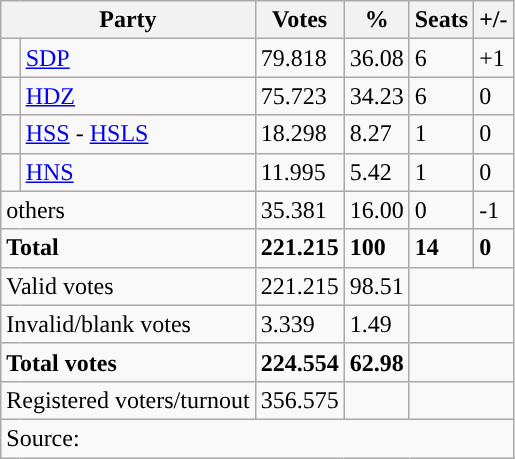<table class="wikitable" style="text-align: left;">
<tr>
<th colspan="2">Party</th>
<th>Votes</th>
<th>%</th>
<th>Seats</th>
<th>+/-</th>
</tr>
<tr>
<td style="background-color: "></td>
<td><a href='#'>SDP</a></td>
<td>79.818</td>
<td>36.08</td>
<td>6</td>
<td>+1</td>
</tr>
<tr>
<td style="background-color: "></td>
<td><a href='#'>HDZ</a></td>
<td>75.723</td>
<td>34.23</td>
<td>6</td>
<td>0</td>
</tr>
<tr>
<td style="background-color: "></td>
<td><a href='#'>HSS</a> - <a href='#'>HSLS</a></td>
<td>18.298</td>
<td>8.27</td>
<td>1</td>
<td>0</td>
</tr>
<tr>
<td style="background-color: "></td>
<td><a href='#'>HNS</a></td>
<td>11.995</td>
<td>5.42</td>
<td>1</td>
<td>0</td>
</tr>
<tr>
<td colspan="2">others</td>
<td>35.381</td>
<td>16.00</td>
<td>0</td>
<td>-1</td>
</tr>
<tr>
<td colspan="2"><strong>Total</strong></td>
<td><strong>221.215</strong></td>
<td><strong>100</strong></td>
<td><strong>14</strong></td>
<td><strong>0</strong></td>
</tr>
<tr>
<td colspan="2">Valid votes</td>
<td>221.215</td>
<td>98.51</td>
<td colspan="2"></td>
</tr>
<tr>
<td colspan="2">Invalid/blank votes</td>
<td>3.339</td>
<td>1.49</td>
<td colspan="2"></td>
</tr>
<tr>
<td colspan="2"><strong>Total votes</strong></td>
<td><strong>224.554</strong></td>
<td><strong>62.98</strong></td>
<td colspan="2"></td>
</tr>
<tr>
<td colspan="2">Registered voters/turnout</td>
<td votes14="5343">356.575</td>
<td></td>
<td colspan="2"></td>
</tr>
<tr>
<td colspan="6">Source: </td>
</tr>
</table>
